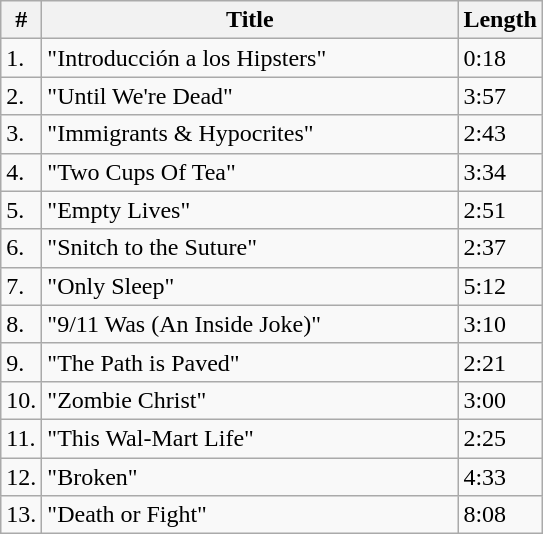<table class="wikitable">
<tr>
<th>#</th>
<th width="270">Title</th>
<th>Length</th>
</tr>
<tr>
<td>1.</td>
<td>"Introducción a los Hipsters"</td>
<td>0:18</td>
</tr>
<tr>
<td>2.</td>
<td>"Until We're Dead"</td>
<td>3:57</td>
</tr>
<tr>
<td>3.</td>
<td>"Immigrants & Hypocrites"</td>
<td>2:43</td>
</tr>
<tr>
<td>4.</td>
<td>"Two Cups Of Tea"</td>
<td>3:34</td>
</tr>
<tr>
<td>5.</td>
<td>"Empty Lives"</td>
<td>2:51</td>
</tr>
<tr>
<td>6.</td>
<td>"Snitch to the Suture"</td>
<td>2:37</td>
</tr>
<tr>
<td>7.</td>
<td>"Only Sleep"</td>
<td>5:12</td>
</tr>
<tr>
<td>8.</td>
<td>"9/11 Was (An Inside Joke)"</td>
<td>3:10</td>
</tr>
<tr>
<td>9.</td>
<td>"The Path is Paved"</td>
<td>2:21</td>
</tr>
<tr>
<td>10.</td>
<td>"Zombie Christ"</td>
<td>3:00</td>
</tr>
<tr>
<td>11.</td>
<td>"This Wal-Mart Life"</td>
<td>2:25</td>
</tr>
<tr>
<td>12.</td>
<td>"Broken"</td>
<td>4:33</td>
</tr>
<tr>
<td>13.</td>
<td>"Death or Fight"</td>
<td>8:08</td>
</tr>
</table>
